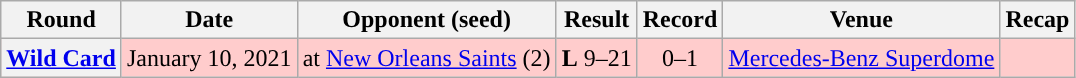<table class="wikitable" style="text-align:center">
<tr>
<th>Round</th>
<th>Date</th>
<th>Opponent (seed)</th>
<th>Result</th>
<th>Record</th>
<th>Venue</th>
<th>Recap</th>
</tr>
<tr style="background:#fcc">
<th><a href='#'>Wild Card</a></th>
<td>January 10, 2021</td>
<td>at <a href='#'>New Orleans Saints</a> (2)</td>
<td><strong>L</strong> 9–21</td>
<td>0–1</td>
<td><a href='#'>Mercedes-Benz Superdome</a></td>
<td></td>
</tr>
</table>
